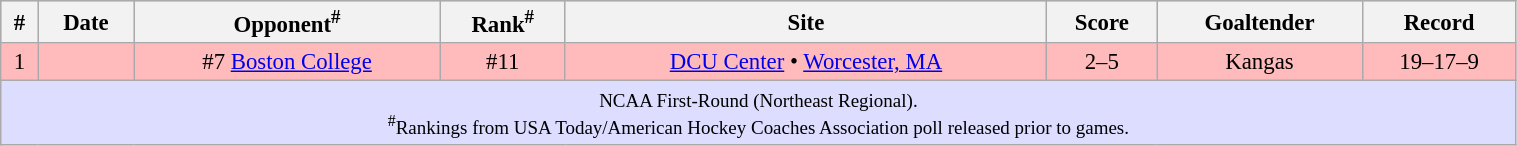<table class="wikitable"  style="width:80%; text-align:center; font-size:95%; background:#ddf;">
<tr>
<th>#</th>
<th>Date</th>
<th>Opponent<sup>#</sup></th>
<th>Rank<sup>#</sup></th>
<th>Site</th>
<th>Score</th>
<th>Goaltender</th>
<th>Record</th>
</tr>
<tr style="background:#fbb;">
<td>1</td>
<td></td>
<td>#7 <a href='#'>Boston College</a></td>
<td>#11</td>
<td><a href='#'>DCU Center</a> • <a href='#'>Worcester, MA</a></td>
<td>2–5</td>
<td>Kangas</td>
<td>19–17–9</td>
</tr>
<tr>
<td colspan=9><small>NCAA First-Round (Northeast Regional).<br><sup>#</sup>Rankings from USA Today/American Hockey Coaches Association poll released prior to games.</small></td>
</tr>
</table>
